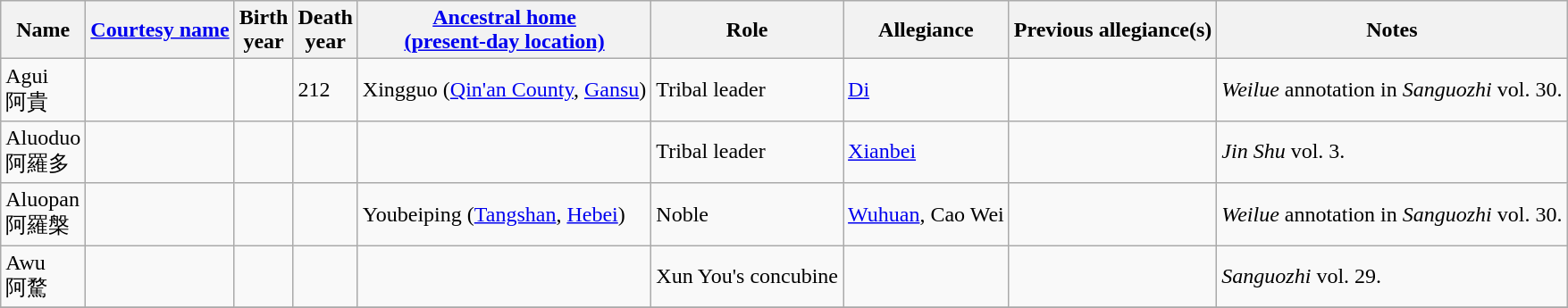<table class="wikitable sortable">
<tr>
<th>Name</th>
<th><a href='#'>Courtesy name</a></th>
<th>Birth<br>year</th>
<th>Death<br>year</th>
<th><a href='#'>Ancestral home<br>(present-day location)</a></th>
<th>Role</th>
<th>Allegiance</th>
<th>Previous allegiance(s)</th>
<th>Notes</th>
</tr>
<tr>
<td>Agui<br>阿貴</td>
<td></td>
<td></td>
<td>212</td>
<td>Xingguo (<a href='#'>Qin'an County</a>, <a href='#'>Gansu</a>)</td>
<td>Tribal leader</td>
<td><a href='#'>Di</a></td>
<td></td>
<td><em>Weilue</em> annotation in <em>Sanguozhi</em> vol. 30.</td>
</tr>
<tr>
<td>Aluoduo<br>阿羅多</td>
<td></td>
<td></td>
<td></td>
<td></td>
<td>Tribal leader</td>
<td><a href='#'>Xianbei</a></td>
<td></td>
<td><em>Jin Shu</em> vol. 3.</td>
</tr>
<tr>
<td>Aluopan<br>阿羅槃</td>
<td></td>
<td></td>
<td></td>
<td>Youbeiping (<a href='#'>Tangshan</a>, <a href='#'>Hebei</a>)</td>
<td>Noble</td>
<td><a href='#'>Wuhuan</a>, Cao Wei</td>
<td></td>
<td><em>Weilue</em> annotation in <em>Sanguozhi</em> vol. 30.</td>
</tr>
<tr>
<td>Awu<br>阿騖</td>
<td></td>
<td></td>
<td></td>
<td></td>
<td>Xun You's concubine</td>
<td></td>
<td></td>
<td><em>Sanguozhi</em> vol. 29.</td>
</tr>
<tr>
</tr>
</table>
